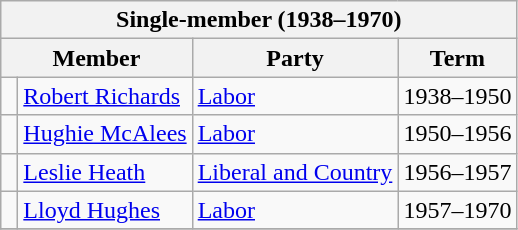<table class="wikitable">
<tr>
<th colspan=4>Single-member (1938–1970)</th>
</tr>
<tr>
<th colspan=2>Member</th>
<th>Party</th>
<th>Term</th>
</tr>
<tr>
<td> </td>
<td><a href='#'>Robert Richards</a></td>
<td><a href='#'>Labor</a></td>
<td>1938–1950</td>
</tr>
<tr>
<td> </td>
<td><a href='#'>Hughie McAlees</a></td>
<td><a href='#'>Labor</a></td>
<td>1950–1956</td>
</tr>
<tr>
<td> </td>
<td><a href='#'>Leslie Heath</a></td>
<td><a href='#'>Liberal and Country</a></td>
<td>1956–1957</td>
</tr>
<tr>
<td> </td>
<td><a href='#'>Lloyd Hughes</a></td>
<td><a href='#'>Labor</a></td>
<td>1957–1970</td>
</tr>
<tr>
</tr>
</table>
